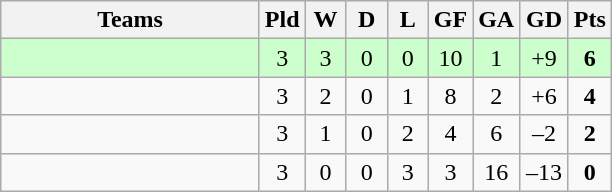<table class="wikitable" style="text-align: center;">
<tr>
<th width=165>Teams</th>
<th width=20>Pld</th>
<th width=20>W</th>
<th width=20>D</th>
<th width=20>L</th>
<th width=20>GF</th>
<th width=20>GA</th>
<th width=25>GD</th>
<th width=20>Pts</th>
</tr>
<tr align=center style="background:#ccffcc;">
<td style="text-align:left;"></td>
<td>3</td>
<td>3</td>
<td>0</td>
<td>0</td>
<td>10</td>
<td>1</td>
<td>+9</td>
<td><strong>6</strong></td>
</tr>
<tr align=center>
<td style="text-align:left;"></td>
<td>3</td>
<td>2</td>
<td>0</td>
<td>1</td>
<td>8</td>
<td>2</td>
<td>+6</td>
<td><strong>4</strong></td>
</tr>
<tr align=center>
<td style="text-align:left;"></td>
<td>3</td>
<td>1</td>
<td>0</td>
<td>2</td>
<td>4</td>
<td>6</td>
<td>–2</td>
<td><strong>2</strong></td>
</tr>
<tr align=center>
<td style="text-align:left;"></td>
<td>3</td>
<td>0</td>
<td>0</td>
<td>3</td>
<td>3</td>
<td>16</td>
<td>–13</td>
<td><strong>0</strong></td>
</tr>
</table>
